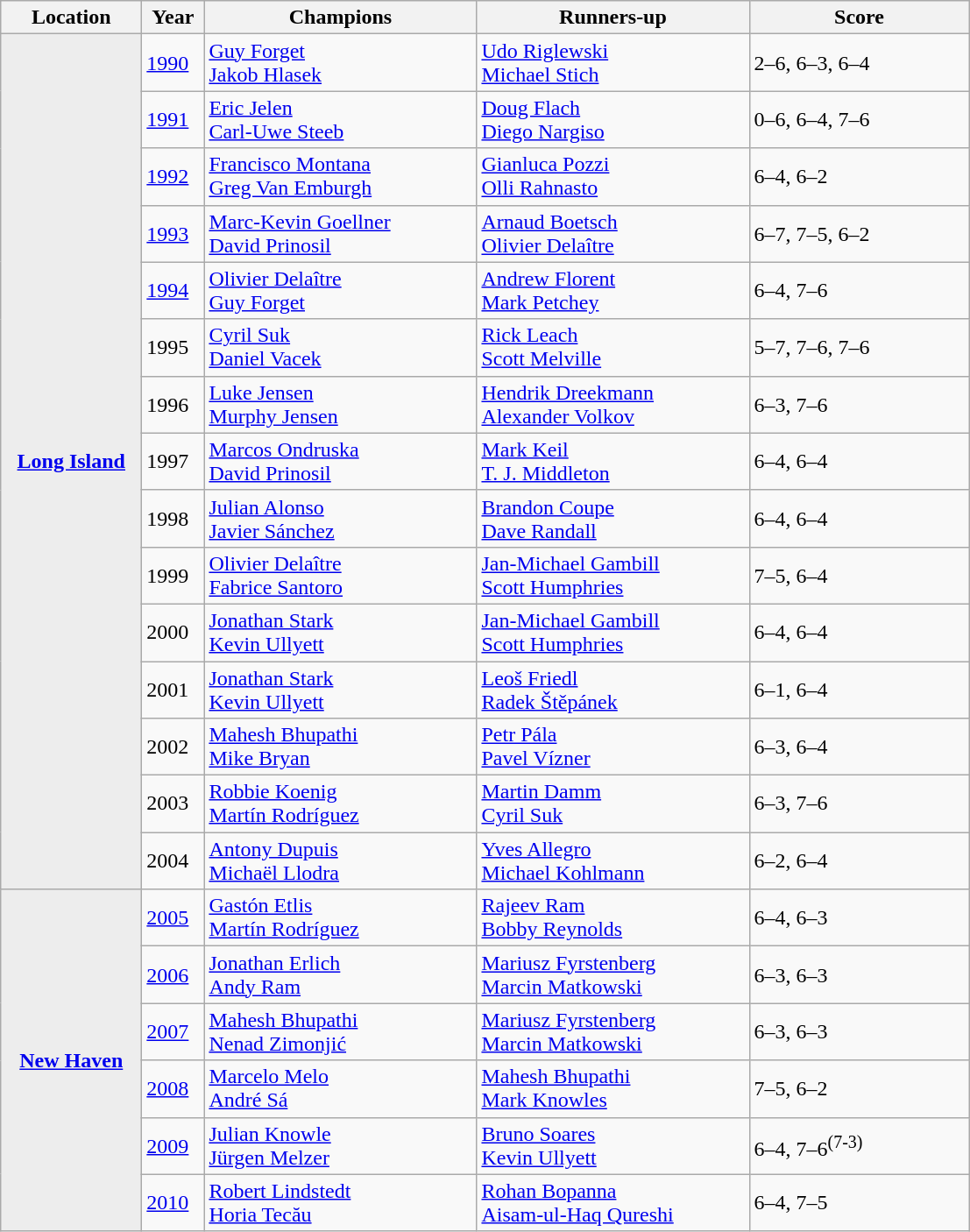<table class="wikitable">
<tr>
<th style="width:100px">Location</th>
<th style="width:40px">Year</th>
<th style="width:200px">Champions</th>
<th style="width:200px">Runners-up</th>
<th style="width:160px" class="unsortable">Score</th>
</tr>
<tr>
<td rowspan="15" style="background:#ededed" align=center><a href='#'><strong>Long Island</strong></a></td>
<td><a href='#'>1990</a></td>
<td> <a href='#'>Guy Forget</a><br> <a href='#'>Jakob Hlasek</a></td>
<td> <a href='#'>Udo Riglewski</a><br> <a href='#'>Michael Stich</a></td>
<td>2–6, 6–3, 6–4</td>
</tr>
<tr>
<td><a href='#'>1991</a></td>
<td> <a href='#'>Eric Jelen</a><br> <a href='#'>Carl-Uwe Steeb</a></td>
<td> <a href='#'>Doug Flach</a><br> <a href='#'>Diego Nargiso</a></td>
<td>0–6, 6–4, 7–6</td>
</tr>
<tr>
<td><a href='#'>1992</a></td>
<td> <a href='#'>Francisco Montana</a><br> <a href='#'>Greg Van Emburgh</a></td>
<td> <a href='#'>Gianluca Pozzi</a><br> <a href='#'>Olli Rahnasto</a></td>
<td>6–4, 6–2</td>
</tr>
<tr>
<td><a href='#'>1993</a></td>
<td> <a href='#'>Marc-Kevin Goellner</a><br> <a href='#'>David Prinosil</a></td>
<td> <a href='#'>Arnaud Boetsch</a><br> <a href='#'>Olivier Delaître</a></td>
<td>6–7, 7–5, 6–2</td>
</tr>
<tr>
<td><a href='#'>1994</a></td>
<td> <a href='#'>Olivier Delaître</a><br> <a href='#'>Guy Forget</a></td>
<td> <a href='#'>Andrew Florent</a><br> <a href='#'>Mark Petchey</a></td>
<td>6–4, 7–6</td>
</tr>
<tr>
<td>1995</td>
<td> <a href='#'>Cyril Suk</a><br> <a href='#'>Daniel Vacek</a></td>
<td> <a href='#'>Rick Leach</a><br> <a href='#'>Scott Melville</a></td>
<td>5–7, 7–6, 7–6</td>
</tr>
<tr>
<td>1996</td>
<td> <a href='#'>Luke Jensen</a><br> <a href='#'>Murphy Jensen</a></td>
<td> <a href='#'>Hendrik Dreekmann</a><br> <a href='#'>Alexander Volkov</a></td>
<td>6–3, 7–6</td>
</tr>
<tr>
<td>1997</td>
<td> <a href='#'>Marcos Ondruska</a><br> <a href='#'>David Prinosil</a></td>
<td> <a href='#'>Mark Keil</a><br> <a href='#'>T. J. Middleton</a></td>
<td>6–4, 6–4</td>
</tr>
<tr>
<td>1998</td>
<td> <a href='#'>Julian Alonso</a><br> <a href='#'>Javier Sánchez</a></td>
<td> <a href='#'>Brandon Coupe</a><br> <a href='#'>Dave Randall</a></td>
<td>6–4, 6–4</td>
</tr>
<tr>
<td>1999</td>
<td> <a href='#'>Olivier Delaître</a><br> <a href='#'>Fabrice Santoro</a></td>
<td> <a href='#'>Jan-Michael Gambill</a><br> <a href='#'>Scott Humphries</a></td>
<td>7–5, 6–4</td>
</tr>
<tr>
<td>2000</td>
<td> <a href='#'>Jonathan Stark</a><br> <a href='#'>Kevin Ullyett</a></td>
<td> <a href='#'>Jan-Michael Gambill</a><br> <a href='#'>Scott Humphries</a></td>
<td>6–4, 6–4</td>
</tr>
<tr>
<td>2001</td>
<td> <a href='#'>Jonathan Stark</a><br> <a href='#'>Kevin Ullyett</a></td>
<td> <a href='#'>Leoš Friedl</a><br> <a href='#'>Radek Štěpánek</a></td>
<td>6–1, 6–4</td>
</tr>
<tr>
<td>2002</td>
<td> <a href='#'>Mahesh Bhupathi</a><br> <a href='#'>Mike Bryan</a></td>
<td> <a href='#'>Petr Pála</a><br> <a href='#'>Pavel Vízner</a></td>
<td>6–3, 6–4</td>
</tr>
<tr>
<td>2003</td>
<td> <a href='#'>Robbie Koenig</a><br> <a href='#'>Martín Rodríguez</a></td>
<td> <a href='#'>Martin Damm</a><br> <a href='#'>Cyril Suk</a></td>
<td>6–3, 7–6</td>
</tr>
<tr>
<td>2004</td>
<td> <a href='#'>Antony Dupuis</a><br> <a href='#'>Michaël Llodra</a></td>
<td> <a href='#'>Yves Allegro</a><br> <a href='#'>Michael Kohlmann</a></td>
<td>6–2, 6–4</td>
</tr>
<tr>
<td rowspan="6" style="background:#ededed" align=center><a href='#'><strong>New Haven</strong></a></td>
<td><a href='#'>2005</a></td>
<td> <a href='#'>Gastón Etlis</a><br> <a href='#'>Martín Rodríguez</a></td>
<td> <a href='#'>Rajeev Ram</a><br> <a href='#'>Bobby Reynolds</a></td>
<td>6–4, 6–3</td>
</tr>
<tr>
<td><a href='#'>2006</a></td>
<td> <a href='#'>Jonathan Erlich</a><br> <a href='#'>Andy Ram</a></td>
<td> <a href='#'>Mariusz Fyrstenberg</a><br> <a href='#'>Marcin Matkowski</a></td>
<td>6–3, 6–3</td>
</tr>
<tr>
<td><a href='#'>2007</a></td>
<td> <a href='#'>Mahesh Bhupathi</a><br> <a href='#'>Nenad Zimonjić</a></td>
<td> <a href='#'>Mariusz Fyrstenberg</a><br> <a href='#'>Marcin Matkowski</a></td>
<td>6–3, 6–3</td>
</tr>
<tr>
<td><a href='#'>2008</a></td>
<td> <a href='#'>Marcelo Melo</a><br> <a href='#'>André Sá</a></td>
<td> <a href='#'>Mahesh Bhupathi</a><br> <a href='#'>Mark Knowles</a></td>
<td>7–5, 6–2</td>
</tr>
<tr>
<td><a href='#'>2009</a></td>
<td> <a href='#'>Julian Knowle</a><br> <a href='#'>Jürgen Melzer</a></td>
<td> <a href='#'>Bruno Soares</a><br> <a href='#'>Kevin Ullyett</a></td>
<td>6–4, 7–6<sup>(7-3)</sup></td>
</tr>
<tr>
<td><a href='#'>2010</a></td>
<td> <a href='#'>Robert Lindstedt</a><br> <a href='#'>Horia Tecău</a></td>
<td> <a href='#'>Rohan Bopanna</a><br> <a href='#'>Aisam-ul-Haq Qureshi</a></td>
<td>6–4, 7–5</td>
</tr>
</table>
